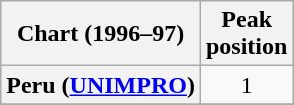<table class="wikitable sortable plainrowheaders">
<tr>
<th>Chart (1996–97)</th>
<th>Peak<br>position</th>
</tr>
<tr>
<th scope="row">Peru (<a href='#'>UNIMPRO</a>)</th>
<td style="text-align:center;">1</td>
</tr>
<tr>
</tr>
<tr>
</tr>
<tr>
</tr>
</table>
